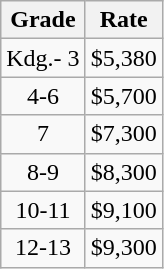<table class="wikitable" style="text-align:center">
<tr>
<th>Grade</th>
<th>Rate</th>
</tr>
<tr>
<td>Kdg.- 3</td>
<td>$5,380</td>
</tr>
<tr>
<td>4-6</td>
<td>$5,700</td>
</tr>
<tr>
<td>7</td>
<td>$7,300</td>
</tr>
<tr>
<td>8-9</td>
<td>$8,300</td>
</tr>
<tr>
<td>10-11</td>
<td>$9,100</td>
</tr>
<tr>
<td>12-13</td>
<td>$9,300</td>
</tr>
</table>
